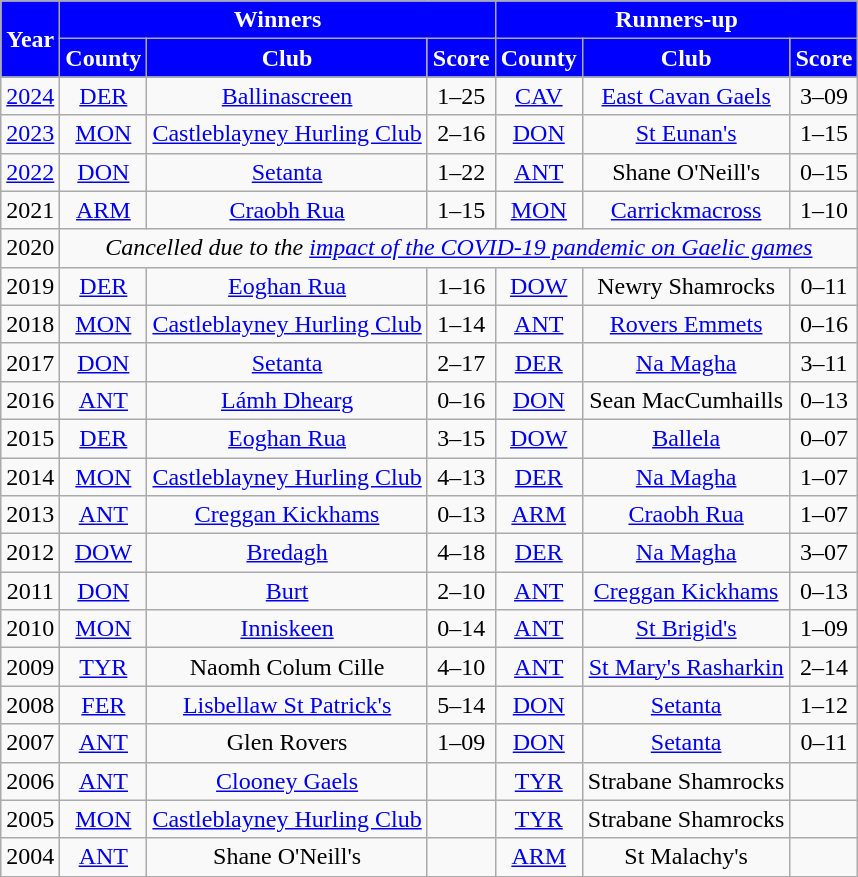<table class="wikitable sortable" style="text-align:center">
<tr>
<th rowspan="2" style="background:blue;color:white" scope="col" !>Year</th>
<th colspan="3" style="background:blue;color:white" scope="col" !>Winners</th>
<th colspan="3" style="background:blue;color:white" scope="col" !>Runners-up</th>
</tr>
<tr>
<th style="background:blue;color:white" scope="col" !>County</th>
<th style="background:blue;color:white" scope="col" !>Club</th>
<th style="background:blue;color:white" scope="col" !>Score</th>
<th style="background:blue;color:white" scope="col" !>County</th>
<th style="background:blue;color:white" scope="col" !>Club</th>
<th style="background:blue;color:white" scope="col" !>Score</th>
</tr>
<tr>
<td><a href='#'>2024</a></td>
<td> <a href='#'>DER</a></td>
<td><a href='#'>Ballinascreen</a></td>
<td>1–25</td>
<td> <a href='#'>CAV</a></td>
<td><a href='#'>East Cavan Gaels</a></td>
<td>3–09</td>
</tr>
<tr>
<td><a href='#'>2023</a></td>
<td> <a href='#'>MON</a></td>
<td><a href='#'>Castleblayney Hurling Club</a></td>
<td>2–16</td>
<td> <a href='#'>DON</a></td>
<td><a href='#'>St Eunan's</a></td>
<td>1–15</td>
</tr>
<tr>
<td><a href='#'>2022</a></td>
<td> <a href='#'>DON</a></td>
<td><a href='#'>Setanta</a></td>
<td>1–22</td>
<td> <a href='#'>ANT</a></td>
<td>Shane O'Neill's</td>
<td>0–15</td>
</tr>
<tr>
<td>2021</td>
<td> <a href='#'>ARM</a></td>
<td><a href='#'>Craobh Rua</a></td>
<td>1–15</td>
<td> <a href='#'>MON</a></td>
<td><a href='#'>Carrickmacross</a></td>
<td>1–10</td>
</tr>
<tr>
<td>2020</td>
<td colspan="6"><em>Cancelled due to the <a href='#'>impact of the COVID-19 pandemic on Gaelic games</a></em></td>
</tr>
<tr>
<td>2019</td>
<td> <a href='#'>DER</a></td>
<td><a href='#'>Eoghan Rua</a></td>
<td>1–16</td>
<td> <a href='#'>DOW</a></td>
<td>Newry Shamrocks</td>
<td>0–11</td>
</tr>
<tr>
<td>2018</td>
<td> <a href='#'>MON</a></td>
<td><a href='#'>Castleblayney Hurling Club</a></td>
<td>1–14</td>
<td> <a href='#'>ANT</a></td>
<td><a href='#'>Rovers Emmets</a></td>
<td>0–16</td>
</tr>
<tr>
<td>2017</td>
<td> <a href='#'>DON</a></td>
<td><a href='#'>Setanta</a></td>
<td>2–17</td>
<td> <a href='#'>DER</a></td>
<td><a href='#'>Na Magha</a></td>
<td>3–11</td>
</tr>
<tr>
<td>2016</td>
<td> <a href='#'>ANT</a></td>
<td><a href='#'>Lámh Dhearg</a></td>
<td>0–16</td>
<td> <a href='#'>DON</a></td>
<td>Sean MacCumhaills</td>
<td>0–13</td>
</tr>
<tr>
<td>2015</td>
<td> <a href='#'>DER</a></td>
<td><a href='#'>Eoghan Rua</a></td>
<td>3–15</td>
<td> <a href='#'>DOW</a></td>
<td><a href='#'>Ballela</a></td>
<td>0–07</td>
</tr>
<tr>
<td>2014 </td>
<td> <a href='#'>MON</a></td>
<td><a href='#'>Castleblayney Hurling Club</a></td>
<td>4–13</td>
<td> <a href='#'>DER</a></td>
<td><a href='#'>Na Magha</a></td>
<td>1–07</td>
</tr>
<tr>
<td>2013</td>
<td> <a href='#'>ANT</a></td>
<td><a href='#'>Creggan Kickhams</a></td>
<td>0–13</td>
<td> <a href='#'>ARM</a></td>
<td><a href='#'>Craobh Rua</a></td>
<td>1–07</td>
</tr>
<tr>
<td>2012</td>
<td> <a href='#'>DOW</a></td>
<td><a href='#'>Bredagh</a></td>
<td>4–18</td>
<td> <a href='#'>DER</a></td>
<td><a href='#'>Na Magha</a></td>
<td>3–07</td>
</tr>
<tr>
<td>2011</td>
<td> <a href='#'>DON</a></td>
<td><a href='#'>Burt</a></td>
<td>2–10</td>
<td> <a href='#'>ANT</a></td>
<td><a href='#'>Creggan Kickhams</a></td>
<td>0–13</td>
</tr>
<tr>
<td>2010</td>
<td> <a href='#'>MON</a></td>
<td><a href='#'>Inniskeen</a></td>
<td>0–14</td>
<td> <a href='#'>ANT</a></td>
<td><a href='#'>St Brigid's</a></td>
<td>1–09</td>
</tr>
<tr>
<td>2009</td>
<td> <a href='#'>TYR</a></td>
<td>Naomh Colum Cille</td>
<td>4–10</td>
<td> <a href='#'>ANT</a></td>
<td><a href='#'>St Mary's Rasharkin</a></td>
<td>2–14</td>
</tr>
<tr>
<td>2008</td>
<td> <a href='#'>FER</a></td>
<td><a href='#'>Lisbellaw St Patrick's</a></td>
<td>5–14</td>
<td> <a href='#'>DON</a></td>
<td><a href='#'>Setanta</a></td>
<td>1–12</td>
</tr>
<tr>
<td>2007</td>
<td> <a href='#'>ANT</a></td>
<td>Glen Rovers</td>
<td>1–09</td>
<td> <a href='#'>DON</a></td>
<td><a href='#'>Setanta</a></td>
<td>0–11</td>
</tr>
<tr>
<td>2006</td>
<td> <a href='#'>ANT</a></td>
<td><a href='#'>Clooney Gaels</a></td>
<td></td>
<td> <a href='#'>TYR</a></td>
<td>Strabane Shamrocks</td>
<td></td>
</tr>
<tr>
<td>2005</td>
<td> <a href='#'>MON</a></td>
<td><a href='#'>Castleblayney Hurling Club</a></td>
<td></td>
<td> <a href='#'>TYR</a></td>
<td>Strabane Shamrocks</td>
<td></td>
</tr>
<tr>
<td>2004</td>
<td> <a href='#'>ANT</a></td>
<td>Shane O'Neill's</td>
<td></td>
<td> <a href='#'>ARM</a></td>
<td>St Malachy's</td>
<td></td>
</tr>
</table>
